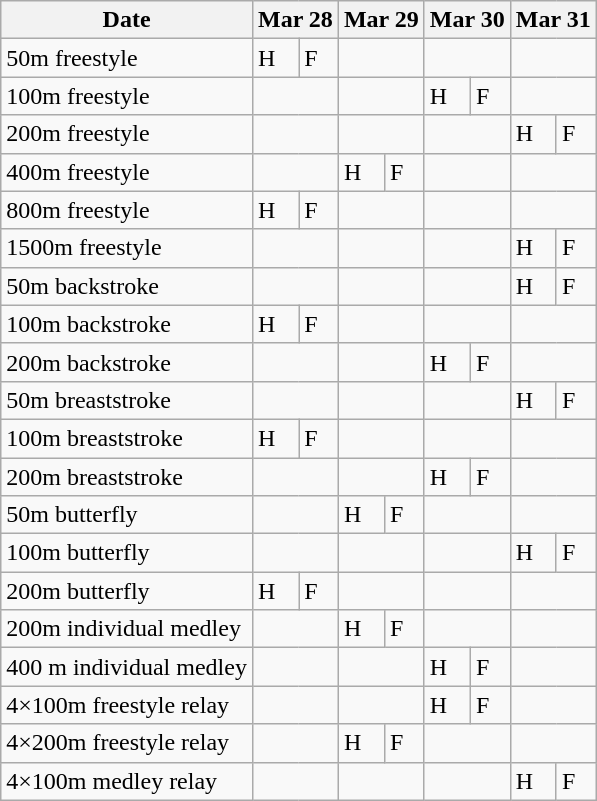<table class="wikitable swimming-schedule">
<tr>
<th scope="row">Date</th>
<th scope="col" colspan="2">Mar 28</th>
<th scope="col" colspan="2">Mar 29</th>
<th scope="col" colspan="2">Mar 30</th>
<th scope="col" colspan="2">Mar 31</th>
</tr>
<tr>
<td class="event">50m freestyle</td>
<td class="heats">H</td>
<td class="final">F</td>
<td colspan=2></td>
<td colspan=2></td>
<td colspan=2></td>
</tr>
<tr>
<td class="event">100m freestyle</td>
<td colspan=2></td>
<td colspan=2></td>
<td class="heats">H</td>
<td class="final">F</td>
<td colspan=2></td>
</tr>
<tr>
<td class="event">200m freestyle</td>
<td colspan=2></td>
<td colspan=2></td>
<td colspan=2></td>
<td class="heats">H</td>
<td class="final">F</td>
</tr>
<tr>
<td class="event">400m freestyle</td>
<td colspan=2></td>
<td class="heats">H</td>
<td class="final">F</td>
<td colspan=2></td>
<td colspan=2></td>
</tr>
<tr>
<td class="event">800m freestyle</td>
<td class="heats">H</td>
<td class="final">F</td>
<td colspan=2></td>
<td colspan=2></td>
<td colspan=2></td>
</tr>
<tr>
<td class="event">1500m freestyle</td>
<td colspan=2></td>
<td colspan=2></td>
<td colspan=2></td>
<td class="heats">H</td>
<td class="final">F</td>
</tr>
<tr>
<td class="event">50m backstroke</td>
<td colspan=2></td>
<td colspan=2></td>
<td colspan=2></td>
<td class="heats">H</td>
<td class="final">F</td>
</tr>
<tr>
<td class="event">100m backstroke</td>
<td class="heats">H</td>
<td class="final">F</td>
<td colspan=2></td>
<td colspan=2></td>
<td colspan=2></td>
</tr>
<tr>
<td class="event">200m backstroke</td>
<td colspan=2></td>
<td colspan=2></td>
<td class="heats">H</td>
<td class="final">F</td>
<td colspan=2></td>
</tr>
<tr>
<td class="event">50m breaststroke</td>
<td colspan=2></td>
<td colspan=2></td>
<td colspan=2></td>
<td class="heats">H</td>
<td class="final">F</td>
</tr>
<tr>
<td class="event">100m breaststroke</td>
<td class="heats">H</td>
<td class="final">F</td>
<td colspan=2></td>
<td colspan=2></td>
<td colspan=2></td>
</tr>
<tr>
<td class="event">200m breaststroke</td>
<td colspan=2></td>
<td colspan=2></td>
<td class="heats">H</td>
<td class="final">F</td>
<td colspan=2></td>
</tr>
<tr>
<td class="event">50m butterfly</td>
<td colspan=2></td>
<td class="heats">H</td>
<td class="final">F</td>
<td colspan=2></td>
<td colspan=2></td>
</tr>
<tr>
<td class="event">100m butterfly</td>
<td colspan=2></td>
<td colspan=2></td>
<td colspan=2></td>
<td class="heats">H</td>
<td class="final">F</td>
</tr>
<tr>
<td class="event">200m butterfly</td>
<td class="heats">H</td>
<td class="final">F</td>
<td colspan=2></td>
<td colspan=2></td>
<td colspan=2></td>
</tr>
<tr>
<td class="event">200m individual medley</td>
<td colspan=2></td>
<td class="heats">H</td>
<td class="final">F</td>
<td colspan=2></td>
<td colspan=2></td>
</tr>
<tr>
<td class="event">400 m individual medley</td>
<td colspan=2></td>
<td colspan=2></td>
<td class="heats">H</td>
<td class="final">F</td>
<td colspan=2></td>
</tr>
<tr>
<td class="event">4×100m freestyle relay</td>
<td colspan=2></td>
<td colspan=2></td>
<td class="heats">H</td>
<td class="final">F</td>
<td colspan=2></td>
</tr>
<tr>
<td class="event">4×200m freestyle relay</td>
<td colspan=2></td>
<td class="heats">H</td>
<td class="final">F</td>
<td colspan=2></td>
<td colspan=2></td>
</tr>
<tr>
<td class="event">4×100m medley relay</td>
<td colspan=2></td>
<td colspan=2></td>
<td colspan=2></td>
<td class="heats">H</td>
<td class="final">F</td>
</tr>
</table>
